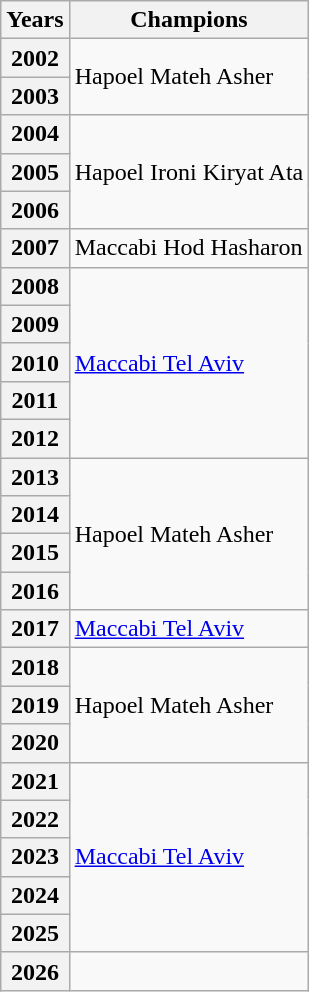<table class="wikitable" style="display:inline-table;">
<tr>
<th>Years</th>
<th>Champions</th>
</tr>
<tr>
<th>2002</th>
<td rowspan=2>Hapoel Mateh Asher</td>
</tr>
<tr>
<th>2003</th>
</tr>
<tr>
<th>2004</th>
<td rowspan=3>Hapoel Ironi Kiryat Ata</td>
</tr>
<tr>
<th>2005</th>
</tr>
<tr>
<th>2006</th>
</tr>
<tr>
<th>2007</th>
<td>Maccabi Hod Hasharon</td>
</tr>
<tr>
<th>2008</th>
<td rowspan=5><a href='#'>Maccabi Tel Aviv</a></td>
</tr>
<tr>
<th>2009</th>
</tr>
<tr>
<th>2010</th>
</tr>
<tr>
<th>2011</th>
</tr>
<tr>
<th>2012</th>
</tr>
<tr>
<th>2013</th>
<td rowspan=4>Hapoel Mateh Asher</td>
</tr>
<tr>
<th>2014</th>
</tr>
<tr>
<th>2015</th>
</tr>
<tr>
<th>2016</th>
</tr>
<tr>
<th>2017</th>
<td><a href='#'>Maccabi Tel Aviv</a></td>
</tr>
<tr>
<th>2018</th>
<td rowspan=3>Hapoel Mateh Asher</td>
</tr>
<tr>
<th>2019</th>
</tr>
<tr>
<th>2020</th>
</tr>
<tr>
<th>2021</th>
<td rowspan=5><a href='#'>Maccabi Tel Aviv</a></td>
</tr>
<tr>
<th>2022</th>
</tr>
<tr>
<th>2023</th>
</tr>
<tr>
<th>2024</th>
</tr>
<tr>
<th>2025</th>
</tr>
<tr>
<th>2026</th>
<td></td>
</tr>
</table>
